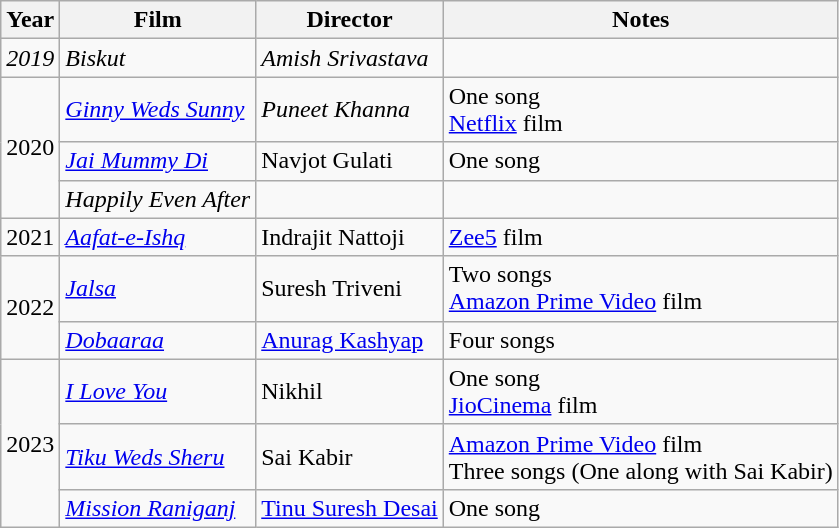<table class="wikitable">
<tr>
<th scope="col">Year</th>
<th scope="col">Film</th>
<th scope="col">Director</th>
<th scope="col">Notes</th>
</tr>
<tr>
<td><em>2019</em></td>
<td><em>Biskut</em></td>
<td><em>Amish Srivastava</em></td>
<td></td>
</tr>
<tr>
<td rowspan="3">2020</td>
<td><em><a href='#'>Ginny Weds Sunny</a></em></td>
<td><em>Puneet Khanna</em></td>
<td>One song<br><a href='#'>Netflix</a> film</td>
</tr>
<tr>
<td><em><a href='#'>Jai Mummy Di</a></em></td>
<td>Navjot Gulati</td>
<td>One song</td>
</tr>
<tr>
<td><em>Happily Even After</em></td>
<td></td>
<td></td>
</tr>
<tr>
<td>2021</td>
<td><a href='#'><em>Aafat-e-Ishq</em></a></td>
<td>Indrajit Nattoji</td>
<td><a href='#'>Zee5</a> film</td>
</tr>
<tr>
<td rowspan="2">2022</td>
<td><a href='#'><em>Jalsa</em></a></td>
<td>Suresh Triveni</td>
<td>Two songs<br><a href='#'>Amazon Prime Video</a> film</td>
</tr>
<tr>
<td><em><a href='#'>Dobaaraa</a></em></td>
<td><a href='#'>Anurag Kashyap</a></td>
<td>Four songs</td>
</tr>
<tr>
<td rowspan="3">2023</td>
<td><em><a href='#'>I Love You</a></em></td>
<td>Nikhil</td>
<td>One song<br><a href='#'>JioCinema</a> film</td>
</tr>
<tr>
<td><em><a href='#'>Tiku Weds Sheru</a></em></td>
<td>Sai Kabir</td>
<td><a href='#'>Amazon Prime Video</a> film<br>Three songs (One along with Sai Kabir)</td>
</tr>
<tr>
<td><em><a href='#'>Mission Raniganj</a></em></td>
<td><a href='#'>Tinu Suresh Desai</a></td>
<td>One song</td>
</tr>
</table>
